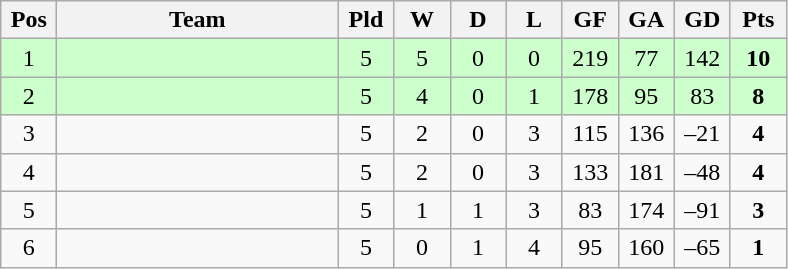<table class="wikitable" style="text-align: center;">
<tr>
<th width="30">Pos</th>
<th width="180">Team</th>
<th width="30">Pld</th>
<th width="30">W</th>
<th width="30">D</th>
<th width="30">L</th>
<th width="30">GF</th>
<th width="30">GA</th>
<th width="30">GD</th>
<th width="30">Pts</th>
</tr>
<tr bgcolor=#ccffcc>
<td>1</td>
<td align="left"></td>
<td>5</td>
<td>5</td>
<td>0</td>
<td>0</td>
<td>219</td>
<td>77</td>
<td>142</td>
<td><strong>10</strong></td>
</tr>
<tr bgcolor=#ccffcc>
<td>2</td>
<td align="left"></td>
<td>5</td>
<td>4</td>
<td>0</td>
<td>1</td>
<td>178</td>
<td>95</td>
<td>83</td>
<td><strong>8</strong></td>
</tr>
<tr>
<td>3</td>
<td align="left"></td>
<td>5</td>
<td>2</td>
<td>0</td>
<td>3</td>
<td>115</td>
<td>136</td>
<td>–21</td>
<td><strong>4</strong></td>
</tr>
<tr>
<td>4</td>
<td align="left"></td>
<td>5</td>
<td>2</td>
<td>0</td>
<td>3</td>
<td>133</td>
<td>181</td>
<td>–48</td>
<td><strong>4</strong></td>
</tr>
<tr>
<td>5</td>
<td align="left"></td>
<td>5</td>
<td>1</td>
<td>1</td>
<td>3</td>
<td>83</td>
<td>174</td>
<td>–91</td>
<td><strong>3</strong></td>
</tr>
<tr>
<td>6</td>
<td align="left"></td>
<td>5</td>
<td>0</td>
<td>1</td>
<td>4</td>
<td>95</td>
<td>160</td>
<td>–65</td>
<td><strong>1</strong></td>
</tr>
</table>
